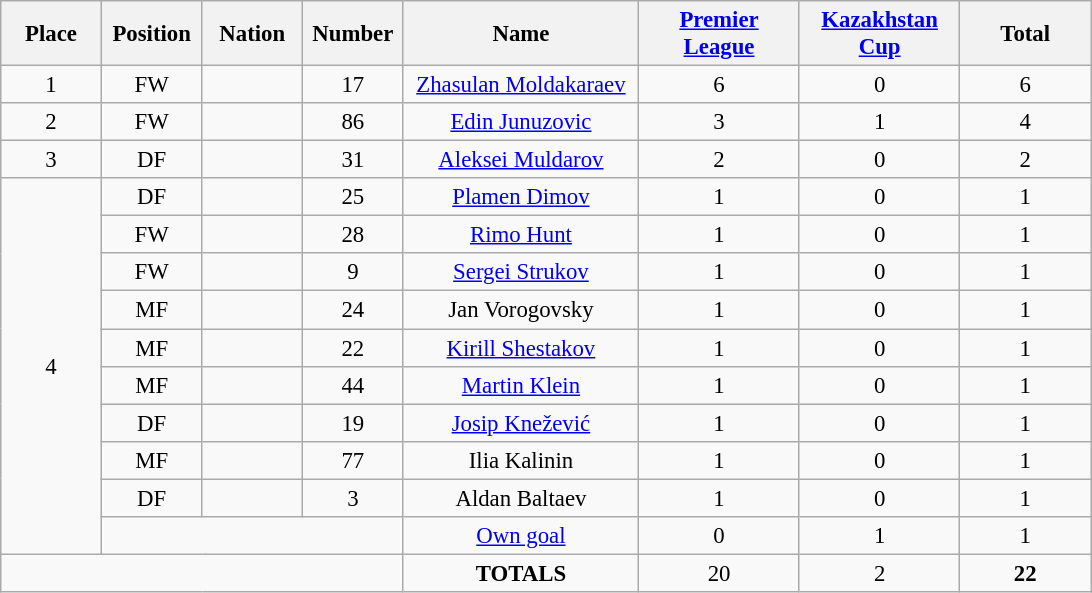<table class="wikitable" style="font-size: 95%; text-align: center;">
<tr>
<th width=60>Place</th>
<th width=60>Position</th>
<th width=60>Nation</th>
<th width=60>Number</th>
<th width=150>Name</th>
<th width=100><a href='#'>Premier League</a></th>
<th width=100><a href='#'>Kazakhstan Cup</a></th>
<th width=80><strong>Total</strong></th>
</tr>
<tr>
<td>1</td>
<td>FW</td>
<td></td>
<td>17</td>
<td><a href='#'>Zhasulan Moldakaraev</a></td>
<td>6</td>
<td>0</td>
<td>6</td>
</tr>
<tr>
<td>2</td>
<td>FW</td>
<td></td>
<td>86</td>
<td><a href='#'>Edin Junuzovic</a></td>
<td>3</td>
<td>1</td>
<td>4</td>
</tr>
<tr>
<td>3</td>
<td>DF</td>
<td></td>
<td>31</td>
<td><a href='#'>Aleksei Muldarov</a></td>
<td>2</td>
<td>0</td>
<td>2</td>
</tr>
<tr>
<td rowspan="10">4</td>
<td>DF</td>
<td></td>
<td>25</td>
<td><a href='#'>Plamen Dimov</a></td>
<td>1</td>
<td>0</td>
<td>1</td>
</tr>
<tr>
<td>FW</td>
<td></td>
<td>28</td>
<td><a href='#'>Rimo Hunt</a></td>
<td>1</td>
<td>0</td>
<td>1</td>
</tr>
<tr>
<td>FW</td>
<td></td>
<td>9</td>
<td><a href='#'>Sergei Strukov</a></td>
<td>1</td>
<td>0</td>
<td>1</td>
</tr>
<tr>
<td>MF</td>
<td></td>
<td>24</td>
<td>Jan Vorogovsky</td>
<td>1</td>
<td>0</td>
<td>1</td>
</tr>
<tr>
<td>MF</td>
<td></td>
<td>22</td>
<td><a href='#'>Kirill Shestakov</a></td>
<td>1</td>
<td>0</td>
<td>1</td>
</tr>
<tr>
<td>MF</td>
<td></td>
<td>44</td>
<td><a href='#'>Martin Klein</a></td>
<td>1</td>
<td>0</td>
<td>1</td>
</tr>
<tr>
<td>DF</td>
<td></td>
<td>19</td>
<td><a href='#'>Josip Knežević</a></td>
<td>1</td>
<td>0</td>
<td>1</td>
</tr>
<tr>
<td>MF</td>
<td></td>
<td>77</td>
<td>Ilia Kalinin</td>
<td>1</td>
<td>0</td>
<td>1</td>
</tr>
<tr>
<td>DF</td>
<td></td>
<td>3</td>
<td>Aldan Baltaev</td>
<td>1</td>
<td>0</td>
<td>1</td>
</tr>
<tr>
<td colspan="3"></td>
<td><a href='#'>Own goal</a></td>
<td>0</td>
<td>1</td>
<td>1</td>
</tr>
<tr>
<td colspan="4"></td>
<td><strong>TOTALS</strong></td>
<td>20</td>
<td>2</td>
<td><strong>22</strong></td>
</tr>
</table>
